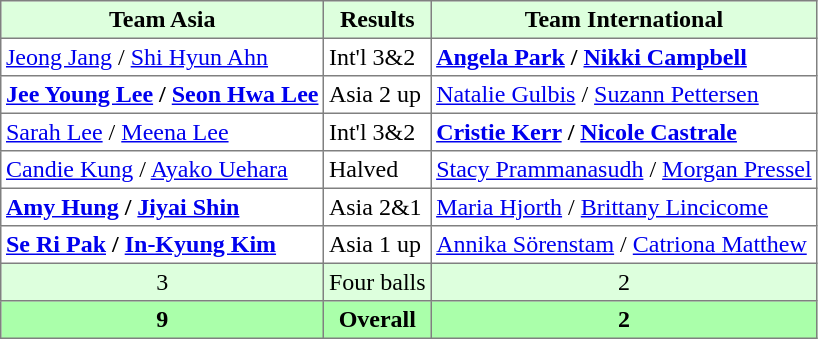<table border="1" cellpadding="3" style="border-collapse: collapse;">
<tr style="background:#ddffdd;">
<th>Team Asia</th>
<th>Results</th>
<th>Team International</th>
</tr>
<tr>
<td><a href='#'>Jeong Jang</a> / <a href='#'>Shi Hyun Ahn</a></td>
<td>Int'l 3&2</td>
<td><strong><a href='#'>Angela Park</a> / <a href='#'>Nikki Campbell</a></strong></td>
</tr>
<tr>
<td><strong><a href='#'>Jee Young Lee</a> / <a href='#'>Seon Hwa Lee</a></strong></td>
<td>Asia 2 up</td>
<td><a href='#'>Natalie Gulbis</a> / <a href='#'>Suzann Pettersen</a></td>
</tr>
<tr>
<td><a href='#'>Sarah Lee</a> / <a href='#'>Meena Lee</a></td>
<td>Int'l 3&2</td>
<td><strong><a href='#'>Cristie Kerr</a> / <a href='#'>Nicole Castrale</a></strong></td>
</tr>
<tr>
<td><a href='#'>Candie Kung</a> / <a href='#'>Ayako Uehara</a></td>
<td>Halved</td>
<td><a href='#'>Stacy Prammanasudh</a> / <a href='#'>Morgan Pressel</a></td>
</tr>
<tr>
<td><strong><a href='#'>Amy Hung</a> / <a href='#'>Jiyai Shin</a></strong></td>
<td>Asia 2&1</td>
<td><a href='#'>Maria Hjorth</a> / <a href='#'>Brittany Lincicome</a></td>
</tr>
<tr>
<td><strong><a href='#'>Se Ri Pak</a> / <a href='#'>In-Kyung Kim</a></strong></td>
<td>Asia 1 up</td>
<td><a href='#'>Annika Sörenstam</a> / <a href='#'>Catriona Matthew</a></td>
</tr>
<tr style="background:#ddffdd;">
<td align="center">3</td>
<td align="center">Four balls</td>
<td align="center">2</td>
</tr>
<tr style="background:#aaffaa;">
<th>9</th>
<th>Overall</th>
<th>2</th>
</tr>
</table>
